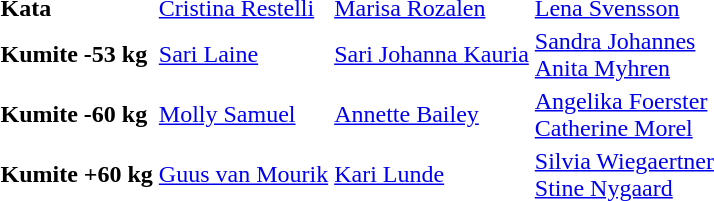<table>
<tr>
<td><strong>Kata</strong></td>
<td> <a href='#'>Cristina Restelli</a></td>
<td> <a href='#'>Marisa Rozalen</a></td>
<td> <a href='#'>Lena Svensson</a></td>
</tr>
<tr>
<td><strong>Kumite -53 kg</strong></td>
<td> <a href='#'>Sari Laine</a></td>
<td> <a href='#'>Sari Johanna Kauria</a></td>
<td> <a href='#'>Sandra Johannes</a> <br>  <a href='#'>Anita Myhren</a></td>
</tr>
<tr>
<td><strong>Kumite -60 kg</strong></td>
<td> <a href='#'>Molly Samuel</a></td>
<td> <a href='#'>Annette Bailey</a></td>
<td> <a href='#'>Angelika Foerster</a> <br>  <a href='#'>Catherine Morel</a></td>
</tr>
<tr>
<td><strong>Kumite +60 kg</strong></td>
<td> <a href='#'>Guus van Mourik</a></td>
<td> <a href='#'>Kari Lunde</a></td>
<td> <a href='#'>Silvia Wiegaertner</a> <br>  <a href='#'>Stine Nygaard</a></td>
</tr>
</table>
